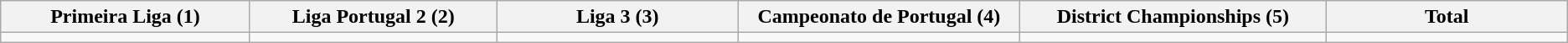<table class="wikitable">
<tr>
<th width="5%">Primeira Liga (1)</th>
<th width="5%">Liga Portugal 2 (2)</th>
<th width="5%">Liga 3 (3)</th>
<th width="5%">Campeonato de Portugal (4)</th>
<th width="5%">District Championships (5)</th>
<th width="5%">Total</th>
</tr>
<tr>
<td></td>
<td></td>
<td></td>
<td></td>
<td></td>
<td></td>
</tr>
</table>
